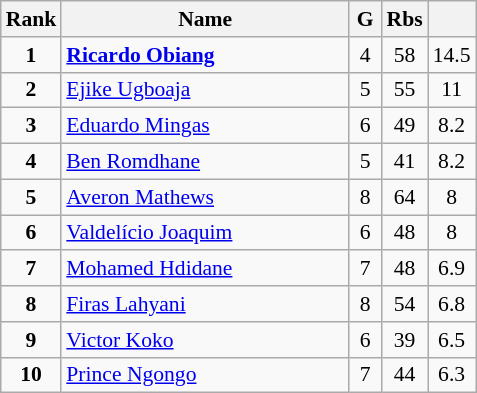<table class="wikitable" style="text-align:center; font-size:90%;">
<tr>
<th width=10px>Rank</th>
<th width=185px>Name</th>
<th width=15px>G</th>
<th width=10px>Rbs</th>
<th width=10px></th>
</tr>
<tr>
<td><strong>1</strong></td>
<td align=left> <strong><a href='#'>Ricardo Obiang</a></strong></td>
<td>4</td>
<td>58</td>
<td>14.5</td>
</tr>
<tr>
<td><strong>2</strong></td>
<td align=left> <a href='#'>Ejike Ugboaja</a></td>
<td>5</td>
<td>55</td>
<td>11</td>
</tr>
<tr>
<td><strong>3</strong></td>
<td align=left> <a href='#'>Eduardo Mingas</a></td>
<td>6</td>
<td>49</td>
<td>8.2</td>
</tr>
<tr>
<td><strong>4</strong></td>
<td align=left> <a href='#'>Ben Romdhane</a></td>
<td>5</td>
<td>41</td>
<td>8.2</td>
</tr>
<tr>
<td><strong>5</strong></td>
<td align=left> <a href='#'>Averon Mathews</a></td>
<td>8</td>
<td>64</td>
<td>8</td>
</tr>
<tr>
<td><strong>6</strong></td>
<td align=left> <a href='#'>Valdelício Joaquim</a></td>
<td>6</td>
<td>48</td>
<td>8</td>
</tr>
<tr>
<td><strong>7</strong></td>
<td align=left> <a href='#'>Mohamed Hdidane</a></td>
<td>7</td>
<td>48</td>
<td>6.9</td>
</tr>
<tr>
<td><strong>8</strong></td>
<td align=left> <a href='#'>Firas Lahyani</a></td>
<td>8</td>
<td>54</td>
<td>6.8</td>
</tr>
<tr>
<td><strong>9</strong></td>
<td align=left> <a href='#'>Victor Koko</a></td>
<td>6</td>
<td>39</td>
<td>6.5</td>
</tr>
<tr>
<td><strong>10</strong></td>
<td align=left> <a href='#'>Prince Ngongo</a></td>
<td>7</td>
<td>44</td>
<td>6.3</td>
</tr>
</table>
